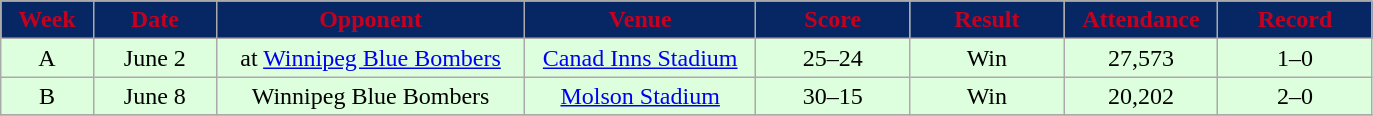<table class="wikitable sortable">
<tr>
<th style="background:#072764;color:#c6011f;" width="6%">Week</th>
<th style="background:#072764;color:#c6011f;" width="8%">Date</th>
<th style="background:#072764;color:#c6011f;" width="20%">Opponent</th>
<th style="background:#072764;color:#c6011f;" width="15%">Venue</th>
<th style="background:#072764;color:#c6011f;" width="10%">Score</th>
<th style="background:#072764;color:#c6011f;" width="10%">Result</th>
<th style="background:#072764;color:#c6011f;" width="10%">Attendance</th>
<th style="background:#072764;color:#c6011f;" width="10%">Record</th>
</tr>
<tr align="center" bgcolor="#ddffdd">
<td>A</td>
<td>June 2</td>
<td>at <a href='#'>Winnipeg Blue Bombers</a></td>
<td><a href='#'>Canad Inns Stadium</a></td>
<td>25–24</td>
<td>Win</td>
<td>27,573</td>
<td>1–0</td>
</tr>
<tr align="center" bgcolor="ddffdd">
<td>B</td>
<td>June 8</td>
<td>Winnipeg Blue Bombers</td>
<td><a href='#'>Molson Stadium</a></td>
<td>30–15</td>
<td>Win</td>
<td>20,202</td>
<td>2–0</td>
</tr>
<tr>
</tr>
</table>
